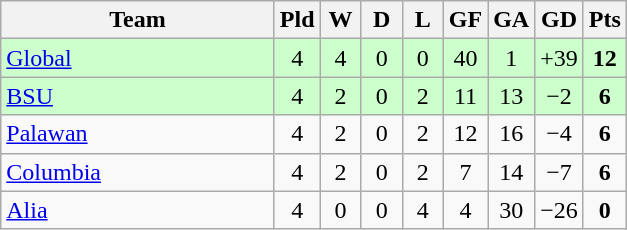<table class="wikitable" style="text-align: center;">
<tr>
<th width="175">Team</th>
<th width="20">Pld</th>
<th width="20">W</th>
<th width="20">D</th>
<th width="20">L</th>
<th width="20">GF</th>
<th width="20">GA</th>
<th width="20">GD</th>
<th width="20">Pts</th>
</tr>
<tr bgcolor=#ccffcc>
<td style="text-align:left;"><a href='#'>Global</a></td>
<td>4</td>
<td>4</td>
<td>0</td>
<td>0</td>
<td>40</td>
<td>1</td>
<td>+39</td>
<td><strong>12</strong></td>
</tr>
<tr bgcolor=#ccffcc>
<td style="text-align:left;"><a href='#'>BSU</a></td>
<td>4</td>
<td>2</td>
<td>0</td>
<td>2</td>
<td>11</td>
<td>13</td>
<td>−2</td>
<td><strong>6</strong></td>
</tr>
<tr>
<td style="text-align:left;"><a href='#'>Palawan</a></td>
<td>4</td>
<td>2</td>
<td>0</td>
<td>2</td>
<td>12</td>
<td>16</td>
<td>−4</td>
<td><strong>6</strong></td>
</tr>
<tr>
<td style="text-align:left;"><a href='#'>Columbia</a></td>
<td>4</td>
<td>2</td>
<td>0</td>
<td>2</td>
<td>7</td>
<td>14</td>
<td>−7</td>
<td><strong>6</strong></td>
</tr>
<tr>
<td style="text-align:left;"><a href='#'>Alia</a></td>
<td>4</td>
<td>0</td>
<td>0</td>
<td>4</td>
<td>4</td>
<td>30</td>
<td>−26</td>
<td><strong>0</strong></td>
</tr>
</table>
